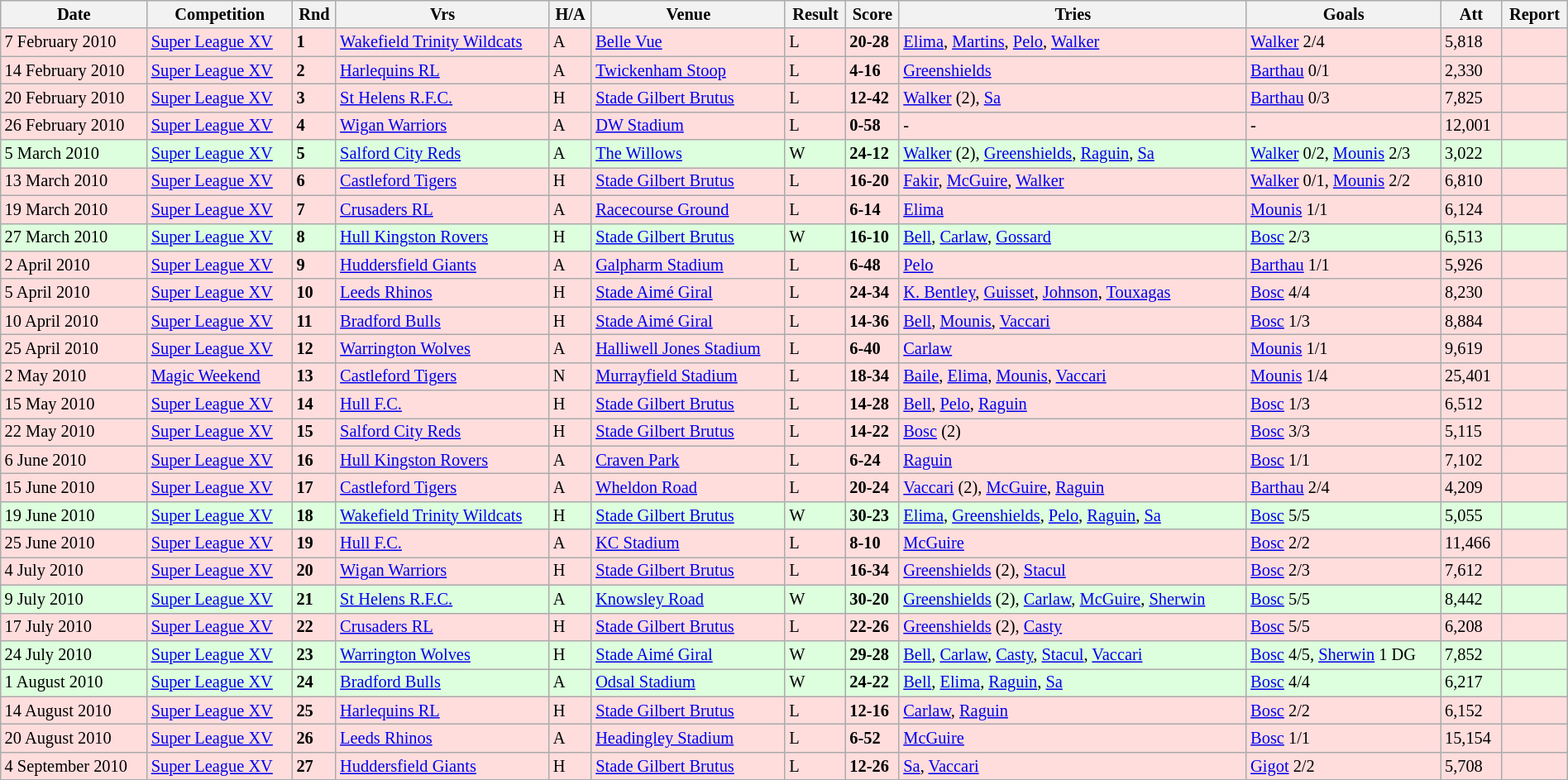<table class="wikitable"  style="font-size:85%; width:100%;">
<tr>
<th>Date</th>
<th>Competition</th>
<th>Rnd</th>
<th>Vrs</th>
<th>H/A</th>
<th>Venue</th>
<th>Result</th>
<th>Score</th>
<th>Tries</th>
<th>Goals</th>
<th>Att</th>
<th>Report</th>
</tr>
<tr style="background:#ffdddd;" width=20 | >
<td>7 February 2010</td>
<td><a href='#'>Super League XV</a></td>
<td><strong>1</strong></td>
<td><a href='#'>Wakefield Trinity Wildcats</a></td>
<td>A</td>
<td><a href='#'>Belle Vue</a></td>
<td>L</td>
<td><strong>20-28</strong></td>
<td><a href='#'>Elima</a>, <a href='#'>Martins</a>, <a href='#'>Pelo</a>, <a href='#'>Walker</a></td>
<td><a href='#'>Walker</a> 2/4</td>
<td>5,818</td>
<td></td>
</tr>
<tr style="background:#ffdddd;" width=20 | >
<td>14 February 2010</td>
<td><a href='#'>Super League XV</a></td>
<td><strong>2</strong></td>
<td><a href='#'>Harlequins RL</a></td>
<td>A</td>
<td><a href='#'>Twickenham Stoop</a></td>
<td>L</td>
<td><strong>4-16</strong></td>
<td><a href='#'>Greenshields</a></td>
<td><a href='#'>Barthau</a> 0/1</td>
<td>2,330</td>
<td></td>
</tr>
<tr style="background:#ffdddd;" width=20 | >
<td>20 February 2010</td>
<td><a href='#'>Super League XV</a></td>
<td><strong>3</strong></td>
<td><a href='#'>St Helens R.F.C.</a></td>
<td>H</td>
<td><a href='#'>Stade Gilbert Brutus</a></td>
<td>L</td>
<td><strong>12-42</strong></td>
<td><a href='#'>Walker</a> (2), <a href='#'>Sa</a></td>
<td><a href='#'>Barthau</a> 0/3</td>
<td>7,825</td>
<td></td>
</tr>
<tr style="background:#ffdddd;" width=20 | >
<td>26 February 2010</td>
<td><a href='#'>Super League XV</a></td>
<td><strong>4</strong></td>
<td><a href='#'>Wigan Warriors</a></td>
<td>A</td>
<td><a href='#'>DW Stadium</a></td>
<td>L</td>
<td><strong>0-58</strong></td>
<td>-</td>
<td>-</td>
<td>12,001</td>
<td></td>
</tr>
<tr style="background:#ddffdd;" width=20 | >
<td>5 March 2010</td>
<td><a href='#'>Super League XV</a></td>
<td><strong>5</strong></td>
<td><a href='#'>Salford City Reds</a></td>
<td>A</td>
<td><a href='#'>The Willows</a></td>
<td>W</td>
<td><strong>24-12</strong></td>
<td><a href='#'>Walker</a> (2), <a href='#'>Greenshields</a>, <a href='#'>Raguin</a>, <a href='#'>Sa</a></td>
<td><a href='#'>Walker</a> 0/2, <a href='#'>Mounis</a> 2/3</td>
<td>3,022</td>
<td></td>
</tr>
<tr style="background:#ffdddd;" width=20 | >
<td>13 March 2010</td>
<td><a href='#'>Super League XV</a></td>
<td><strong>6</strong></td>
<td><a href='#'>Castleford Tigers</a></td>
<td>H</td>
<td><a href='#'>Stade Gilbert Brutus</a></td>
<td>L</td>
<td><strong>16-20</strong></td>
<td><a href='#'>Fakir</a>, <a href='#'>McGuire</a>, <a href='#'>Walker</a></td>
<td><a href='#'>Walker</a> 0/1, <a href='#'>Mounis</a> 2/2</td>
<td>6,810</td>
<td></td>
</tr>
<tr style="background:#ffdddd;" width=20 | >
<td>19 March 2010</td>
<td><a href='#'>Super League XV</a></td>
<td><strong>7</strong></td>
<td><a href='#'>Crusaders RL</a></td>
<td>A</td>
<td><a href='#'>Racecourse Ground</a></td>
<td>L</td>
<td><strong>6-14</strong></td>
<td><a href='#'>Elima</a></td>
<td><a href='#'>Mounis</a> 1/1</td>
<td>6,124</td>
<td></td>
</tr>
<tr style="background:#ddffdd;" width=20 | >
<td>27 March 2010</td>
<td><a href='#'>Super League XV</a></td>
<td><strong>8</strong></td>
<td><a href='#'>Hull Kingston Rovers</a></td>
<td>H</td>
<td><a href='#'>Stade Gilbert Brutus</a></td>
<td>W</td>
<td><strong>16-10</strong></td>
<td><a href='#'>Bell</a>, <a href='#'>Carlaw</a>, <a href='#'>Gossard</a></td>
<td><a href='#'>Bosc</a> 2/3</td>
<td>6,513</td>
<td></td>
</tr>
<tr style="background:#ffdddd;" width=20 | >
<td>2 April 2010</td>
<td><a href='#'>Super League XV</a></td>
<td><strong>9</strong></td>
<td><a href='#'>Huddersfield Giants</a></td>
<td>A</td>
<td><a href='#'>Galpharm Stadium</a></td>
<td>L</td>
<td><strong>6-48</strong></td>
<td><a href='#'>Pelo</a></td>
<td><a href='#'>Barthau</a> 1/1</td>
<td>5,926</td>
<td></td>
</tr>
<tr style="background:#ffdddd;" width=20 | >
<td>5 April 2010</td>
<td><a href='#'>Super League XV</a></td>
<td><strong>10</strong></td>
<td><a href='#'>Leeds Rhinos</a></td>
<td>H</td>
<td><a href='#'>Stade Aimé Giral</a></td>
<td>L</td>
<td><strong>24-34</strong></td>
<td><a href='#'>K. Bentley</a>, <a href='#'>Guisset</a>, <a href='#'>Johnson</a>, <a href='#'>Touxagas</a></td>
<td><a href='#'>Bosc</a> 4/4</td>
<td>8,230</td>
<td></td>
</tr>
<tr style="background:#ffdddd;" width=20 | >
<td>10 April 2010</td>
<td><a href='#'>Super League XV</a></td>
<td><strong>11</strong></td>
<td><a href='#'>Bradford Bulls</a></td>
<td>H</td>
<td><a href='#'>Stade Aimé Giral</a></td>
<td>L</td>
<td><strong>14-36</strong></td>
<td><a href='#'>Bell</a>, <a href='#'>Mounis</a>, <a href='#'>Vaccari</a></td>
<td><a href='#'>Bosc</a> 1/3</td>
<td>8,884</td>
<td></td>
</tr>
<tr style="background:#ffdddd;" width=20 | >
<td>25 April 2010</td>
<td><a href='#'>Super League XV</a></td>
<td><strong>12</strong></td>
<td><a href='#'>Warrington Wolves</a></td>
<td>A</td>
<td><a href='#'>Halliwell Jones Stadium</a></td>
<td>L</td>
<td><strong>6-40</strong></td>
<td><a href='#'>Carlaw</a></td>
<td><a href='#'>Mounis</a> 1/1</td>
<td>9,619</td>
<td></td>
</tr>
<tr style="background:#ffdddd;" width=20 | >
<td>2 May 2010</td>
<td><a href='#'>Magic Weekend</a></td>
<td><strong>13</strong></td>
<td><a href='#'>Castleford Tigers</a></td>
<td>N</td>
<td><a href='#'>Murrayfield Stadium</a></td>
<td>L</td>
<td><strong>18-34</strong></td>
<td><a href='#'>Baile</a>, <a href='#'>Elima</a>, <a href='#'>Mounis</a>, <a href='#'>Vaccari</a></td>
<td><a href='#'>Mounis</a> 1/4</td>
<td>25,401</td>
<td></td>
</tr>
<tr style="background:#ffdddd;" width=20 | >
<td>15 May 2010</td>
<td><a href='#'>Super League XV</a></td>
<td><strong>14</strong></td>
<td><a href='#'>Hull F.C.</a></td>
<td>H</td>
<td><a href='#'>Stade Gilbert Brutus</a></td>
<td>L</td>
<td><strong>14-28</strong></td>
<td><a href='#'>Bell</a>, <a href='#'>Pelo</a>, <a href='#'>Raguin</a></td>
<td><a href='#'>Bosc</a> 1/3</td>
<td>6,512</td>
<td></td>
</tr>
<tr style="background:#ffdddd;" width=20 | >
<td>22 May 2010</td>
<td><a href='#'>Super League XV</a></td>
<td><strong>15</strong></td>
<td><a href='#'>Salford City Reds</a></td>
<td>H</td>
<td><a href='#'>Stade Gilbert Brutus</a></td>
<td>L</td>
<td><strong>14-22</strong></td>
<td><a href='#'>Bosc</a> (2)</td>
<td><a href='#'>Bosc</a> 3/3</td>
<td>5,115</td>
<td></td>
</tr>
<tr style="background:#ffdddd;" width=20 | >
<td>6 June 2010</td>
<td><a href='#'>Super League XV</a></td>
<td><strong>16</strong></td>
<td><a href='#'>Hull Kingston Rovers</a></td>
<td>A</td>
<td><a href='#'>Craven Park</a></td>
<td>L</td>
<td><strong>6-24</strong></td>
<td><a href='#'>Raguin</a></td>
<td><a href='#'>Bosc</a> 1/1</td>
<td>7,102</td>
<td></td>
</tr>
<tr style="background:#ffdddd;" width=20 | >
<td>15 June 2010</td>
<td><a href='#'>Super League XV</a></td>
<td><strong>17</strong></td>
<td><a href='#'>Castleford Tigers</a></td>
<td>A</td>
<td><a href='#'>Wheldon Road</a></td>
<td>L</td>
<td><strong>20-24</strong></td>
<td><a href='#'>Vaccari</a> (2), <a href='#'>McGuire</a>, <a href='#'>Raguin</a></td>
<td><a href='#'>Barthau</a> 2/4</td>
<td>4,209</td>
<td></td>
</tr>
<tr style="background:#ddffdd;" width=20 | >
<td>19 June 2010</td>
<td><a href='#'>Super League XV</a></td>
<td><strong>18</strong></td>
<td><a href='#'>Wakefield Trinity Wildcats</a></td>
<td>H</td>
<td><a href='#'>Stade Gilbert Brutus</a></td>
<td>W</td>
<td><strong>30-23</strong></td>
<td><a href='#'>Elima</a>, <a href='#'>Greenshields</a>, <a href='#'>Pelo</a>, <a href='#'>Raguin</a>, <a href='#'>Sa</a></td>
<td><a href='#'>Bosc</a> 5/5</td>
<td>5,055</td>
<td></td>
</tr>
<tr style="background:#ffdddd;" width=20 | >
<td>25 June 2010</td>
<td><a href='#'>Super League XV</a></td>
<td><strong>19</strong></td>
<td><a href='#'>Hull F.C.</a></td>
<td>A</td>
<td><a href='#'>KC Stadium</a></td>
<td>L</td>
<td><strong>8-10</strong></td>
<td><a href='#'>McGuire</a></td>
<td><a href='#'>Bosc</a> 2/2</td>
<td>11,466</td>
<td></td>
</tr>
<tr style="background:#ffdddd;" width=20 | >
<td>4 July 2010</td>
<td><a href='#'>Super League XV</a></td>
<td><strong>20</strong></td>
<td><a href='#'>Wigan Warriors</a></td>
<td>H</td>
<td><a href='#'>Stade Gilbert Brutus</a></td>
<td>L</td>
<td><strong>16-34</strong></td>
<td><a href='#'>Greenshields</a> (2), <a href='#'>Stacul</a></td>
<td><a href='#'>Bosc</a> 2/3</td>
<td>7,612</td>
<td></td>
</tr>
<tr style="background:#ddffdd;" width=20 | >
<td>9 July 2010</td>
<td><a href='#'>Super League XV</a></td>
<td><strong>21</strong></td>
<td><a href='#'>St Helens R.F.C.</a></td>
<td>A</td>
<td><a href='#'>Knowsley Road</a></td>
<td>W</td>
<td><strong>30-20</strong></td>
<td><a href='#'>Greenshields</a> (2), <a href='#'>Carlaw</a>, <a href='#'>McGuire</a>, <a href='#'>Sherwin</a></td>
<td><a href='#'>Bosc</a> 5/5</td>
<td>8,442</td>
<td></td>
</tr>
<tr style="background:#ffdddd;" width=20 | >
<td>17 July 2010</td>
<td><a href='#'>Super League XV</a></td>
<td><strong>22</strong></td>
<td><a href='#'>Crusaders RL</a></td>
<td>H</td>
<td><a href='#'>Stade Gilbert Brutus</a></td>
<td>L</td>
<td><strong>22-26</strong></td>
<td><a href='#'>Greenshields</a> (2), <a href='#'>Casty</a></td>
<td><a href='#'>Bosc</a> 5/5</td>
<td>6,208</td>
<td></td>
</tr>
<tr style="background:#ddffdd;" width=20 | >
<td>24 July 2010</td>
<td><a href='#'>Super League XV</a></td>
<td><strong>23</strong></td>
<td><a href='#'>Warrington Wolves</a></td>
<td>H</td>
<td><a href='#'>Stade Aimé Giral</a></td>
<td>W</td>
<td><strong>29-28</strong></td>
<td><a href='#'>Bell</a>, <a href='#'>Carlaw</a>, <a href='#'>Casty</a>, <a href='#'>Stacul</a>, <a href='#'>Vaccari</a></td>
<td><a href='#'>Bosc</a> 4/5, <a href='#'>Sherwin</a> 1 DG</td>
<td>7,852</td>
<td></td>
</tr>
<tr style="background:#ddffdd;" width=20 | >
<td>1 August 2010</td>
<td><a href='#'>Super League XV</a></td>
<td><strong>24</strong></td>
<td><a href='#'>Bradford Bulls</a></td>
<td>A</td>
<td><a href='#'>Odsal Stadium</a></td>
<td>W</td>
<td><strong>24-22</strong></td>
<td><a href='#'>Bell</a>, <a href='#'>Elima</a>, <a href='#'>Raguin</a>, <a href='#'>Sa</a></td>
<td><a href='#'>Bosc</a> 4/4</td>
<td>6,217</td>
<td></td>
</tr>
<tr style="background:#ffdddd;" width=20 | >
<td>14 August 2010</td>
<td><a href='#'>Super League XV</a></td>
<td><strong>25</strong></td>
<td><a href='#'>Harlequins RL</a></td>
<td>H</td>
<td><a href='#'>Stade Gilbert Brutus</a></td>
<td>L</td>
<td><strong>12-16</strong></td>
<td><a href='#'>Carlaw</a>, <a href='#'>Raguin</a></td>
<td><a href='#'>Bosc</a> 2/2</td>
<td>6,152</td>
<td></td>
</tr>
<tr style="background:#ffdddd;" width=20 | >
<td>20 August 2010</td>
<td><a href='#'>Super League XV</a></td>
<td><strong>26</strong></td>
<td><a href='#'>Leeds Rhinos</a></td>
<td>A</td>
<td><a href='#'>Headingley Stadium</a></td>
<td>L</td>
<td><strong>6-52</strong></td>
<td><a href='#'>McGuire</a></td>
<td><a href='#'>Bosc</a> 1/1</td>
<td>15,154</td>
<td></td>
</tr>
<tr style="background:#ffdddd;" width=20 | >
<td>4 September 2010</td>
<td><a href='#'>Super League XV</a></td>
<td><strong>27</strong></td>
<td><a href='#'>Huddersfield Giants</a></td>
<td>H</td>
<td><a href='#'>Stade Gilbert Brutus</a></td>
<td>L</td>
<td><strong>12-26</strong></td>
<td><a href='#'>Sa</a>, <a href='#'>Vaccari</a></td>
<td><a href='#'>Gigot</a> 2/2</td>
<td>5,708</td>
<td></td>
</tr>
</table>
